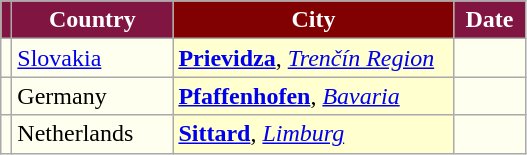<table class="wikitable" "text-align:left;font-size:100%;"|>
<tr>
<th style="background:#811541; color:#fff;" !></th>
<th style="height:17px; background:#811541; color:#fff; width:100px;">Country</th>
<th ! style="background:#810001; color:#fff; width:180px;">City</th>
<th ! style="background:#811541; color:#fff; width:40px;">Date</th>
</tr>
<tr>
<th style="background: #FFFFEF; color: #000000" !></th>
<td ! style="background:#ffffef; color:#000;" !><a href='#'>Slovakia</a></td>
<td ! style="background:#ffffcf; color:#000;" !><strong><a href='#'>Prievidza</a></strong>, <em><a href='#'>Trenčín Region</a></em></td>
<td ! style="background:#ffffef; color:#000;" !></td>
</tr>
<tr>
<th style="background: #FFFFEF; color: #000000" !></th>
<td ! style="background:#ffffef; color:#000;" !>Germany</td>
<td ! style="background:#ffffcf; color:#000;" !><strong><a href='#'>Pfaffenhofen</a></strong>, <em><a href='#'>Bavaria</a></em></td>
<td ! style="background:#ffffef; color:#000;" !></td>
</tr>
<tr>
<th style="background: #FFFFEF; color: #000000" !></th>
<td ! style="background:#ffffef; color:#000;" !>Netherlands</td>
<td ! style="background:#ffffcf; color:#000;" !><strong><a href='#'>Sittard</a></strong>, <em><a href='#'>Limburg</a></em></td>
<td ! style="background:#ffffef; color:#000;" !></td>
</tr>
</table>
